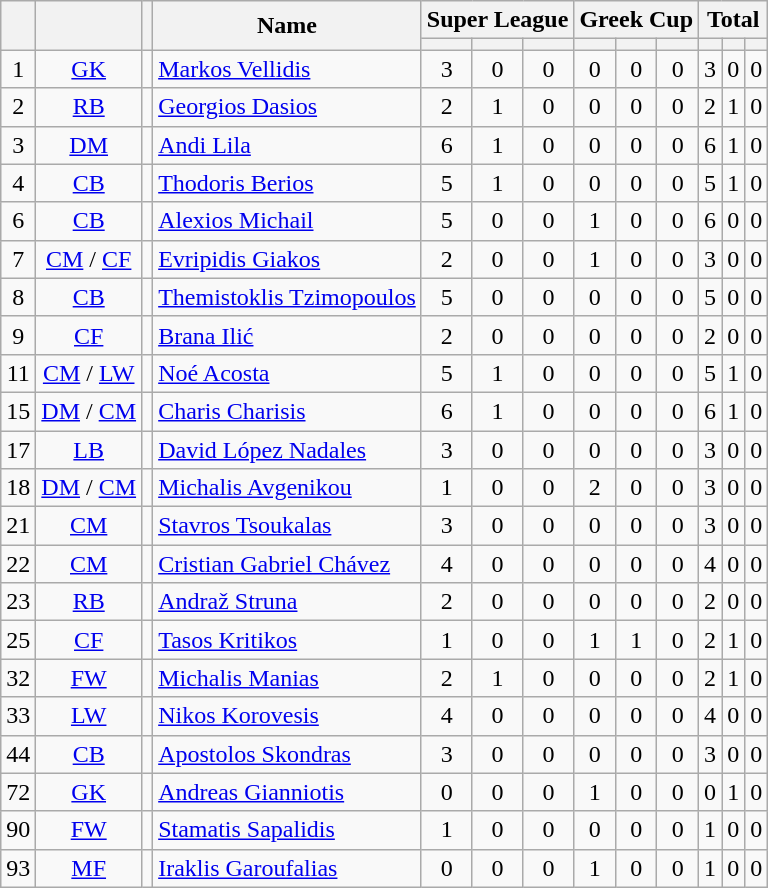<table class="wikitable sortable" style="text-align:center">
<tr>
<th rowspan=2></th>
<th rowspan=2></th>
<th rowspan=2></th>
<th rowspan=2>Name</th>
<th colspan=3>Super League</th>
<th colspan=3>Greek Cup</th>
<th colspan=3>Total</th>
</tr>
<tr>
<th></th>
<th></th>
<th></th>
<th></th>
<th></th>
<th></th>
<th></th>
<th></th>
<th></th>
</tr>
<tr>
<td>1</td>
<td><a href='#'>GK</a></td>
<td></td>
<td align=left><a href='#'>Markos Vellidis</a></td>
<td>3</td>
<td>0</td>
<td>0</td>
<td>0</td>
<td>0</td>
<td>0</td>
<td>3</td>
<td>0</td>
<td>0</td>
</tr>
<tr>
<td>2</td>
<td><a href='#'>RB</a></td>
<td></td>
<td align=left><a href='#'>Georgios Dasios</a></td>
<td>2</td>
<td>1</td>
<td>0</td>
<td>0</td>
<td>0</td>
<td>0</td>
<td>2</td>
<td>1</td>
<td>0</td>
</tr>
<tr>
<td>3</td>
<td><a href='#'>DM</a></td>
<td></td>
<td align=left><a href='#'>Andi Lila</a></td>
<td>6</td>
<td>1</td>
<td>0</td>
<td>0</td>
<td>0</td>
<td>0</td>
<td>6</td>
<td>1</td>
<td>0</td>
</tr>
<tr>
<td>4</td>
<td><a href='#'>CB</a></td>
<td></td>
<td align=left><a href='#'>Thodoris Berios</a></td>
<td>5</td>
<td>1</td>
<td>0</td>
<td>0</td>
<td>0</td>
<td>0</td>
<td>5</td>
<td>1</td>
<td>0</td>
</tr>
<tr>
<td>6</td>
<td><a href='#'>CB</a></td>
<td></td>
<td align=left><a href='#'>Alexios Michail</a></td>
<td>5</td>
<td>0</td>
<td>0</td>
<td>1</td>
<td>0</td>
<td>0</td>
<td>6</td>
<td>0</td>
<td>0</td>
</tr>
<tr>
<td>7</td>
<td><a href='#'>CM</a> / <a href='#'>CF</a></td>
<td></td>
<td align=left><a href='#'>Evripidis Giakos</a></td>
<td>2</td>
<td>0</td>
<td>0</td>
<td>1</td>
<td>0</td>
<td>0</td>
<td>3</td>
<td>0</td>
<td>0</td>
</tr>
<tr>
<td>8</td>
<td><a href='#'>CB</a></td>
<td></td>
<td align=left><a href='#'>Themistoklis Tzimopoulos</a></td>
<td>5</td>
<td>0</td>
<td>0</td>
<td>0</td>
<td>0</td>
<td>0</td>
<td>5</td>
<td>0</td>
<td>0</td>
</tr>
<tr>
<td>9</td>
<td><a href='#'>CF</a></td>
<td></td>
<td align=left><a href='#'>Brana Ilić</a></td>
<td>2</td>
<td>0</td>
<td>0</td>
<td>0</td>
<td>0</td>
<td>0</td>
<td>2</td>
<td>0</td>
<td>0</td>
</tr>
<tr>
<td>11</td>
<td><a href='#'>CM</a> / <a href='#'>LW</a></td>
<td></td>
<td align=left><a href='#'>Noé Acosta</a></td>
<td>5</td>
<td>1</td>
<td>0</td>
<td>0</td>
<td>0</td>
<td>0</td>
<td>5</td>
<td>1</td>
<td>0</td>
</tr>
<tr>
<td>15</td>
<td><a href='#'>DM</a> / <a href='#'>CM</a></td>
<td></td>
<td align=left><a href='#'>Charis Charisis</a></td>
<td>6</td>
<td>1</td>
<td>0</td>
<td>0</td>
<td>0</td>
<td>0</td>
<td>6</td>
<td>1</td>
<td>0</td>
</tr>
<tr>
<td>17</td>
<td><a href='#'>LB</a></td>
<td></td>
<td align=left><a href='#'>David López Nadales</a></td>
<td>3</td>
<td>0</td>
<td>0</td>
<td>0</td>
<td>0</td>
<td>0</td>
<td>3</td>
<td>0</td>
<td>0</td>
</tr>
<tr>
<td>18</td>
<td><a href='#'>DM</a> / <a href='#'>CM</a></td>
<td></td>
<td align=left><a href='#'>Michalis Avgenikou</a></td>
<td>1</td>
<td>0</td>
<td>0</td>
<td>2</td>
<td>0</td>
<td>0</td>
<td>3</td>
<td>0</td>
<td>0</td>
</tr>
<tr>
<td>21</td>
<td><a href='#'>CM</a></td>
<td></td>
<td align=left><a href='#'>Stavros Tsoukalas</a></td>
<td>3</td>
<td>0</td>
<td>0</td>
<td>0</td>
<td>0</td>
<td>0</td>
<td>3</td>
<td>0</td>
<td>0</td>
</tr>
<tr>
<td>22</td>
<td><a href='#'>CM</a></td>
<td></td>
<td align=left><a href='#'>Cristian Gabriel Chávez</a></td>
<td>4</td>
<td>0</td>
<td>0</td>
<td>0</td>
<td>0</td>
<td>0</td>
<td>4</td>
<td>0</td>
<td>0</td>
</tr>
<tr>
<td>23</td>
<td><a href='#'>RB</a></td>
<td></td>
<td align=left><a href='#'>Andraž Struna</a></td>
<td>2</td>
<td>0</td>
<td>0</td>
<td>0</td>
<td>0</td>
<td>0</td>
<td>2</td>
<td>0</td>
<td>0</td>
</tr>
<tr>
<td>25</td>
<td><a href='#'>CF</a></td>
<td></td>
<td align=left><a href='#'>Tasos Kritikos</a></td>
<td>1</td>
<td>0</td>
<td>0</td>
<td>1</td>
<td>1</td>
<td>0</td>
<td>2</td>
<td>1</td>
<td>0</td>
</tr>
<tr>
<td>32</td>
<td><a href='#'>FW</a></td>
<td></td>
<td align=left><a href='#'>Michalis Manias</a></td>
<td>2</td>
<td>1</td>
<td>0</td>
<td>0</td>
<td>0</td>
<td>0</td>
<td>2</td>
<td>1</td>
<td>0</td>
</tr>
<tr>
<td>33</td>
<td><a href='#'>LW</a></td>
<td></td>
<td align=left><a href='#'>Nikos Korovesis</a></td>
<td>4</td>
<td>0</td>
<td>0</td>
<td>0</td>
<td>0</td>
<td>0</td>
<td>4</td>
<td>0</td>
<td>0</td>
</tr>
<tr>
<td>44</td>
<td><a href='#'>CB</a></td>
<td></td>
<td align=left><a href='#'>Apostolos Skondras</a></td>
<td>3</td>
<td>0</td>
<td>0</td>
<td>0</td>
<td>0</td>
<td>0</td>
<td>3</td>
<td>0</td>
<td>0</td>
</tr>
<tr>
<td>72</td>
<td><a href='#'>GK</a></td>
<td></td>
<td align=left><a href='#'>Andreas Gianniotis</a></td>
<td>0</td>
<td>0</td>
<td>0</td>
<td>1</td>
<td>0</td>
<td>0</td>
<td>0</td>
<td>1</td>
<td>0</td>
</tr>
<tr>
<td>90</td>
<td><a href='#'>FW</a></td>
<td></td>
<td align=left><a href='#'>Stamatis Sapalidis</a></td>
<td>1</td>
<td>0</td>
<td>0</td>
<td>0</td>
<td>0</td>
<td>0</td>
<td>1</td>
<td>0</td>
<td>0</td>
</tr>
<tr>
<td>93</td>
<td><a href='#'>MF</a></td>
<td></td>
<td align=left><a href='#'>Iraklis Garoufalias</a></td>
<td>0</td>
<td>0</td>
<td>0</td>
<td>1</td>
<td>0</td>
<td>0</td>
<td>1</td>
<td>0</td>
<td>0</td>
</tr>
</table>
